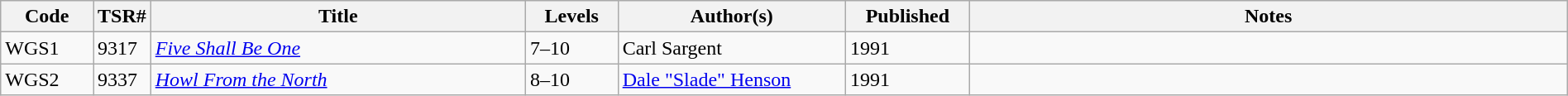<table class="wikitable" style="width: 100%">
<tr>
<th scope="col" style="width: 6%;">Code</th>
<th>TSR#</th>
<th scope="col" style="width: 25%;">Title</th>
<th scope="col" style="width: 6%;">Levels</th>
<th scope="col" style="width: 15%;">Author(s)</th>
<th scope="col" style="width: 8%;">Published</th>
<th scope="col" style="width: 40%;">Notes</th>
</tr>
<tr>
<td>WGS1</td>
<td>9317</td>
<td><em><a href='#'>Five Shall Be One</a></em></td>
<td>7–10</td>
<td>Carl Sargent</td>
<td>1991</td>
<td> </td>
</tr>
<tr>
<td>WGS2</td>
<td>9337</td>
<td><em><a href='#'>Howl From the North</a></em></td>
<td>8–10</td>
<td><a href='#'>Dale "Slade" Henson</a></td>
<td>1991</td>
<td> </td>
</tr>
</table>
